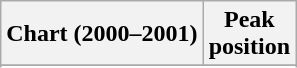<table class="wikitable sortable">
<tr>
<th align="left">Chart (2000–2001)</th>
<th align="center">Peak<br>position</th>
</tr>
<tr>
</tr>
<tr>
</tr>
</table>
